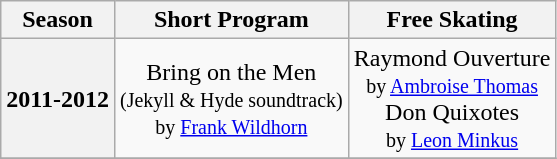<table class=wikitable style=text-align:center>
<tr>
<th>Season</th>
<th>Short Program</th>
<th>Free Skating</th>
</tr>
<tr>
<th>2011-2012</th>
<td>Bring on the Men<br><small>(Jekyll & Hyde soundtrack) <br> 
by <a href='#'>Frank Wildhorn</a> </small></td>
<td>Raymond Ouverture <br><small> by <a href='#'>Ambroise Thomas</a>  </small><br>Don Quixotes <br><small> by <a href='#'>Leon Minkus</a>   </small></td>
</tr>
<tr>
</tr>
</table>
